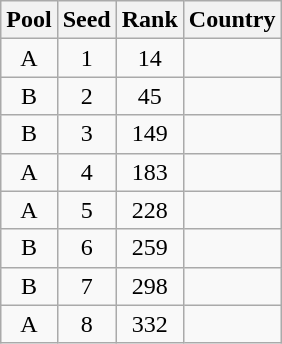<table class="wikitable sortable" style="text-align:center">
<tr>
<th>Pool</th>
<th>Seed</th>
<th>Rank</th>
<th>Country</th>
</tr>
<tr>
<td>A</td>
<td>1</td>
<td>14</td>
<td align=left></td>
</tr>
<tr>
<td>B</td>
<td>2</td>
<td>45</td>
<td align=left></td>
</tr>
<tr>
<td>B</td>
<td>3</td>
<td>149</td>
<td align=left></td>
</tr>
<tr>
<td>A</td>
<td>4</td>
<td>183</td>
<td align=left></td>
</tr>
<tr>
<td>A</td>
<td>5</td>
<td>228</td>
<td align=left></td>
</tr>
<tr>
<td>B</td>
<td>6</td>
<td>259</td>
<td align=left></td>
</tr>
<tr>
<td>B</td>
<td>7</td>
<td>298</td>
<td align=left></td>
</tr>
<tr>
<td>A</td>
<td>8</td>
<td>332</td>
<td align=left></td>
</tr>
</table>
